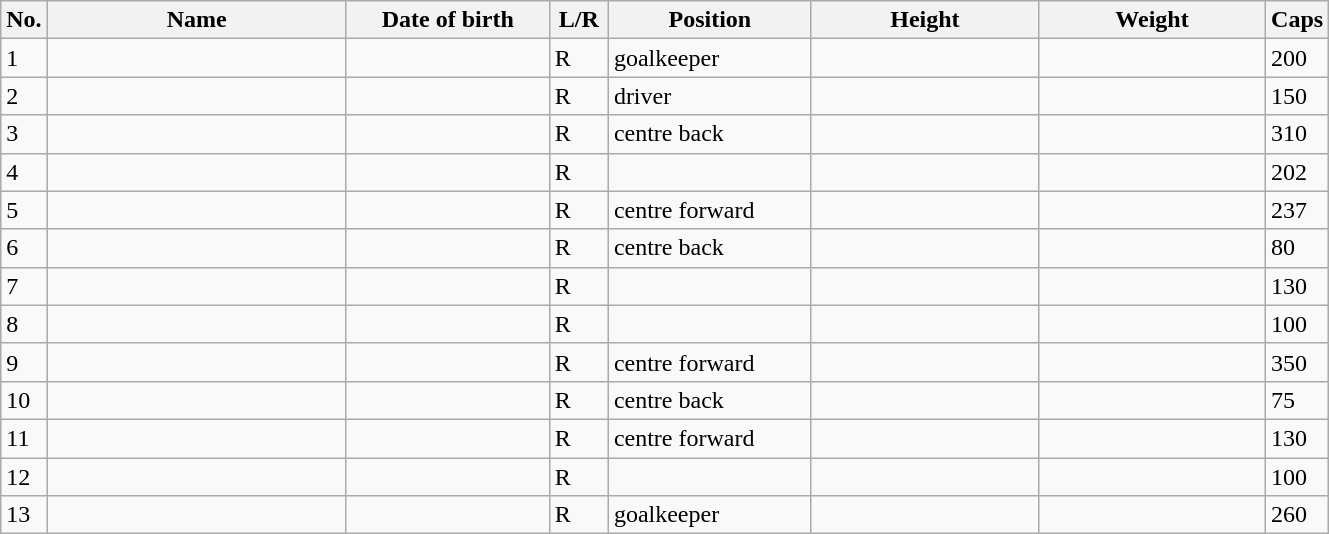<table class=wikitable sortable style=font-size:100%; text-align:center;>
<tr>
<th>No.</th>
<th style=width:12em>Name</th>
<th style=width:8em>Date of birth</th>
<th style=width:2em>L/R</th>
<th style=width:8em>Position</th>
<th style=width:9em>Height</th>
<th style=width:9em>Weight</th>
<th>Caps</th>
</tr>
<tr>
<td>1</td>
<td align=left></td>
<td></td>
<td>R</td>
<td>goalkeeper</td>
<td></td>
<td></td>
<td>200</td>
</tr>
<tr>
<td>2</td>
<td align=left></td>
<td></td>
<td>R</td>
<td>driver</td>
<td></td>
<td></td>
<td>150</td>
</tr>
<tr>
<td>3</td>
<td align=left></td>
<td></td>
<td>R</td>
<td>centre back</td>
<td></td>
<td></td>
<td>310</td>
</tr>
<tr>
<td>4</td>
<td align=left></td>
<td></td>
<td>R</td>
<td></td>
<td></td>
<td></td>
<td>202</td>
</tr>
<tr>
<td>5</td>
<td align=left></td>
<td></td>
<td>R</td>
<td>centre forward</td>
<td></td>
<td></td>
<td>237</td>
</tr>
<tr>
<td>6</td>
<td align=left></td>
<td></td>
<td>R</td>
<td>centre back</td>
<td></td>
<td></td>
<td>80</td>
</tr>
<tr>
<td>7</td>
<td align=left></td>
<td></td>
<td>R</td>
<td></td>
<td></td>
<td></td>
<td>130</td>
</tr>
<tr>
<td>8</td>
<td align=left></td>
<td></td>
<td>R</td>
<td></td>
<td></td>
<td></td>
<td>100</td>
</tr>
<tr>
<td>9</td>
<td align=left></td>
<td></td>
<td>R</td>
<td>centre forward</td>
<td></td>
<td></td>
<td>350</td>
</tr>
<tr>
<td>10</td>
<td align=left></td>
<td></td>
<td>R</td>
<td>centre back</td>
<td></td>
<td></td>
<td>75</td>
</tr>
<tr>
<td>11</td>
<td align=left></td>
<td></td>
<td>R</td>
<td>centre forward</td>
<td></td>
<td></td>
<td>130</td>
</tr>
<tr>
<td>12</td>
<td align=left></td>
<td></td>
<td>R</td>
<td></td>
<td></td>
<td></td>
<td>100</td>
</tr>
<tr>
<td>13</td>
<td align=left></td>
<td></td>
<td>R</td>
<td>goalkeeper</td>
<td></td>
<td></td>
<td>260</td>
</tr>
</table>
